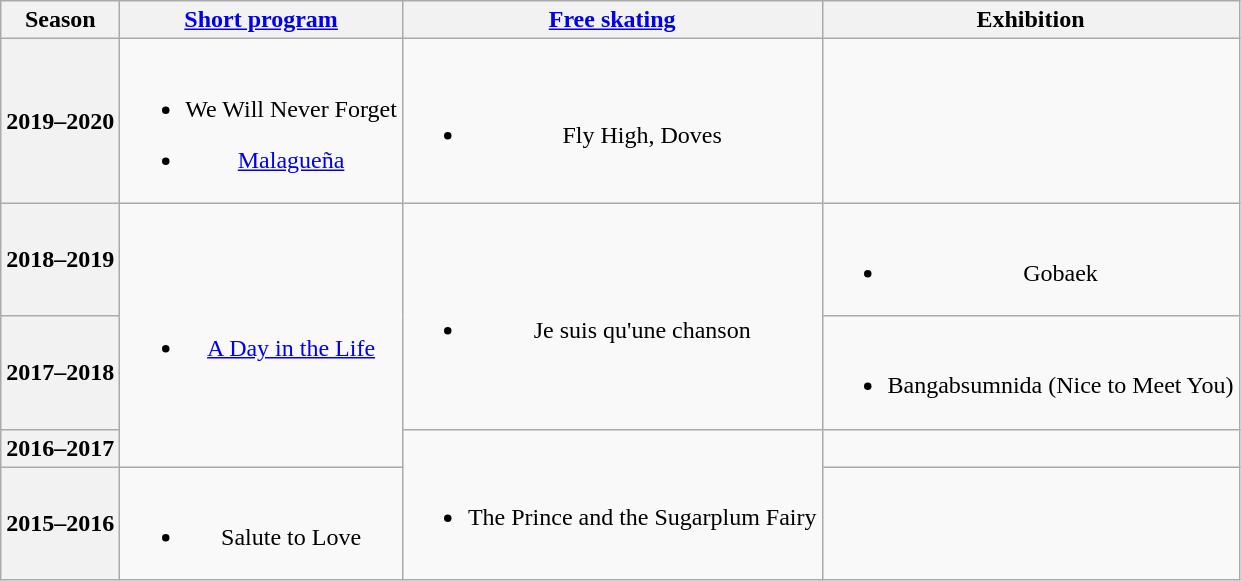<table class=wikitable style=text-align:center>
<tr>
<th>Season</th>
<th><a href='#'>Short program</a></th>
<th><a href='#'>Free skating</a></th>
<th>Exhibition</th>
</tr>
<tr>
<th>2019–2020 <br> </th>
<td><br><ul><li>We Will Never Forget <br> </li></ul><ul><li><a href='#'>Malagueña</a> <br></li></ul></td>
<td><br><ul><li>Fly High, Doves <br></li></ul></td>
<td></td>
</tr>
<tr>
<th>2018–2019</th>
<td rowspan=3><br><ul><li><a href='#'>A Day in the Life</a> <br></li></ul></td>
<td rowspan=2><br><ul><li>Je suis qu'une chanson <br></li></ul></td>
<td><br><ul><li>Gobaek <br></li></ul></td>
</tr>
<tr>
<th>2017–2018 <br> </th>
<td><br><ul><li>Bangabsumnida (Nice to Meet You)<br></li></ul></td>
</tr>
<tr>
<th>2016–2017 <br> </th>
<td rowspan=2><br><ul><li>The Prince and the Sugarplum Fairy <br></li></ul></td>
<td></td>
</tr>
<tr>
<th>2015–2016 <br> </th>
<td><br><ul><li>Salute to Love <br></li></ul></td>
<td></td>
</tr>
</table>
